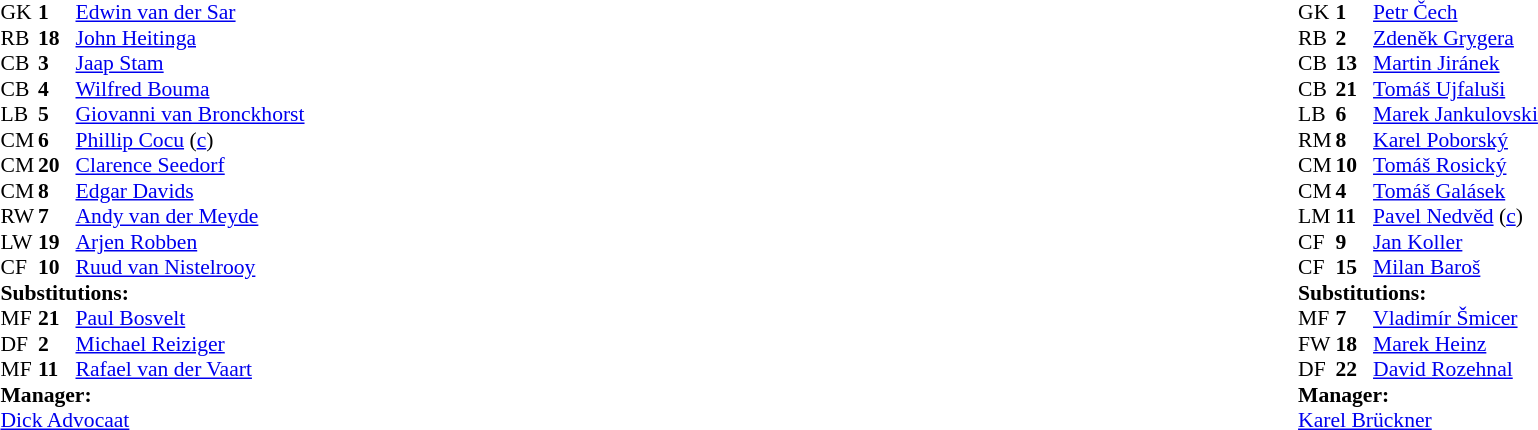<table style="width:100%;">
<tr>
<td style="vertical-align:top; width:40%;"><br><table style="font-size:90%" cellspacing="0" cellpadding="0">
<tr>
<th width="25"></th>
<th width="25"></th>
</tr>
<tr>
<td>GK</td>
<td><strong>1</strong></td>
<td><a href='#'>Edwin van der Sar</a></td>
</tr>
<tr>
<td>RB</td>
<td><strong>18</strong></td>
<td><a href='#'>John Heitinga</a></td>
<td></td>
</tr>
<tr>
<td>CB</td>
<td><strong>3</strong></td>
<td><a href='#'>Jaap Stam</a></td>
</tr>
<tr>
<td>CB</td>
<td><strong>4</strong></td>
<td><a href='#'>Wilfred Bouma</a></td>
</tr>
<tr>
<td>LB</td>
<td><strong>5</strong></td>
<td><a href='#'>Giovanni van Bronckhorst</a></td>
</tr>
<tr>
<td>CM</td>
<td><strong>6</strong></td>
<td><a href='#'>Phillip Cocu</a> (<a href='#'>c</a>)</td>
</tr>
<tr>
<td>CM</td>
<td><strong>20</strong></td>
<td><a href='#'>Clarence Seedorf</a></td>
<td></td>
<td></td>
</tr>
<tr>
<td>CM</td>
<td><strong>8</strong></td>
<td><a href='#'>Edgar Davids</a></td>
</tr>
<tr>
<td>RW</td>
<td><strong>7</strong></td>
<td><a href='#'>Andy van der Meyde</a></td>
<td></td>
<td></td>
</tr>
<tr>
<td>LW</td>
<td><strong>19</strong></td>
<td><a href='#'>Arjen Robben</a></td>
<td></td>
<td></td>
</tr>
<tr>
<td>CF</td>
<td><strong>10</strong></td>
<td><a href='#'>Ruud van Nistelrooy</a></td>
</tr>
<tr>
<td colspan=3><strong>Substitutions:</strong></td>
</tr>
<tr>
<td>MF</td>
<td><strong>21</strong></td>
<td><a href='#'>Paul Bosvelt</a></td>
<td></td>
<td></td>
</tr>
<tr>
<td>DF</td>
<td><strong>2</strong></td>
<td><a href='#'>Michael Reiziger</a></td>
<td></td>
<td></td>
</tr>
<tr>
<td>MF</td>
<td><strong>11</strong></td>
<td><a href='#'>Rafael van der Vaart</a></td>
<td></td>
<td></td>
</tr>
<tr>
<td colspan=3><strong>Manager:</strong></td>
</tr>
<tr>
<td colspan=3><a href='#'>Dick Advocaat</a></td>
</tr>
</table>
</td>
<td valign="top"></td>
<td style="vertical-align:top; width:50%;"><br><table style="font-size:90%; margin:auto;" cellspacing="0" cellpadding="0">
<tr>
<th width=25></th>
<th width=25></th>
</tr>
<tr>
<td>GK</td>
<td><strong>1</strong></td>
<td><a href='#'>Petr Čech</a></td>
</tr>
<tr>
<td>RB</td>
<td><strong>2</strong></td>
<td><a href='#'>Zdeněk Grygera</a></td>
<td></td>
<td></td>
</tr>
<tr>
<td>CB</td>
<td><strong>13</strong></td>
<td><a href='#'>Martin Jiránek</a></td>
</tr>
<tr>
<td>CB</td>
<td><strong>21</strong></td>
<td><a href='#'>Tomáš Ujfaluši</a></td>
</tr>
<tr>
<td>LB</td>
<td><strong>6</strong></td>
<td><a href='#'>Marek Jankulovski</a></td>
</tr>
<tr>
<td>RM</td>
<td><strong>8</strong></td>
<td><a href='#'>Karel Poborský</a></td>
</tr>
<tr>
<td>CM</td>
<td><strong>10</strong></td>
<td><a href='#'>Tomáš Rosický</a></td>
</tr>
<tr>
<td>CM</td>
<td><strong>4</strong></td>
<td><a href='#'>Tomáš Galásek</a></td>
<td></td>
<td></td>
</tr>
<tr>
<td>LM</td>
<td><strong>11</strong></td>
<td><a href='#'>Pavel Nedvěd</a> (<a href='#'>c</a>)</td>
</tr>
<tr>
<td>CF</td>
<td><strong>9</strong></td>
<td><a href='#'>Jan Koller</a></td>
<td></td>
<td></td>
</tr>
<tr>
<td>CF</td>
<td><strong>15</strong></td>
<td><a href='#'>Milan Baroš</a></td>
</tr>
<tr>
<td colspan=3><strong>Substitutions:</strong></td>
</tr>
<tr>
<td>MF</td>
<td><strong>7</strong></td>
<td><a href='#'>Vladimír Šmicer</a></td>
<td></td>
<td></td>
</tr>
<tr>
<td>FW</td>
<td><strong>18</strong></td>
<td><a href='#'>Marek Heinz</a></td>
<td></td>
<td></td>
</tr>
<tr>
<td>DF</td>
<td><strong>22</strong></td>
<td><a href='#'>David Rozehnal</a></td>
<td></td>
<td></td>
</tr>
<tr>
<td colspan=3><strong>Manager:</strong></td>
</tr>
<tr>
<td colspan=3><a href='#'>Karel Brückner</a></td>
</tr>
</table>
</td>
</tr>
</table>
